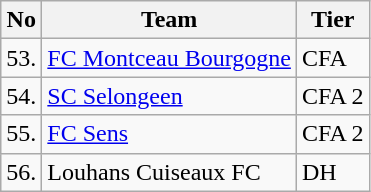<table class="wikitable" style="text-align: left">
<tr>
<th>No</th>
<th>Team</th>
<th>Tier</th>
</tr>
<tr>
<td>53.</td>
<td><a href='#'>FC Montceau Bourgogne</a></td>
<td>CFA</td>
</tr>
<tr>
<td>54.</td>
<td><a href='#'>SC Selongeen</a></td>
<td>CFA 2</td>
</tr>
<tr>
<td>55.</td>
<td><a href='#'>FC Sens</a></td>
<td>CFA 2</td>
</tr>
<tr>
<td>56.</td>
<td>Louhans Cuiseaux FC</td>
<td>DH</td>
</tr>
</table>
